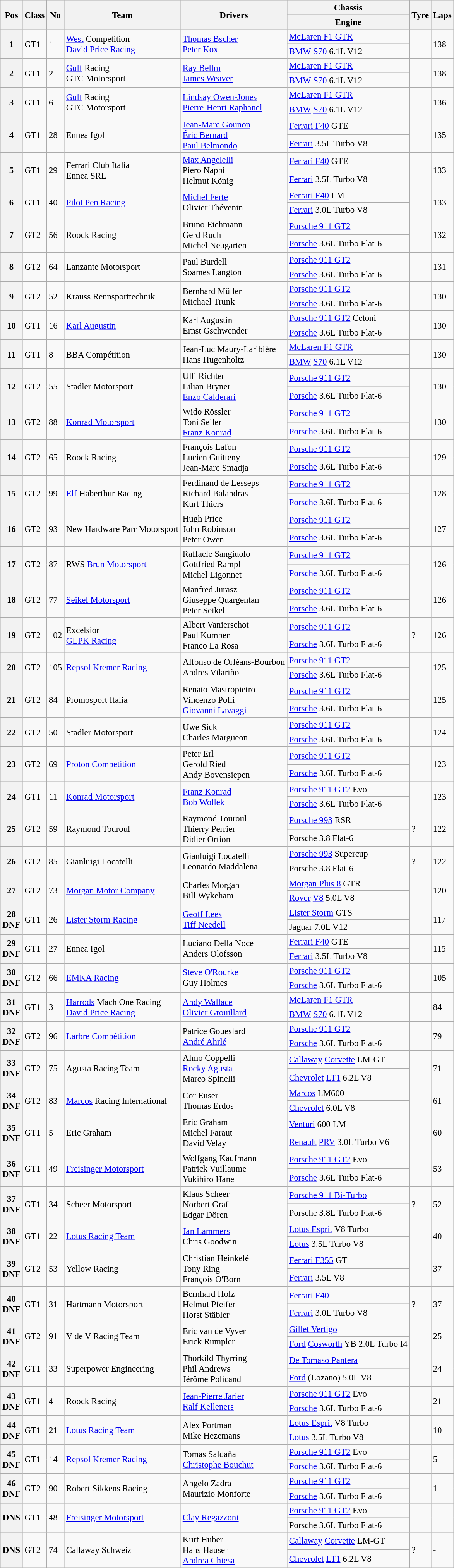<table class="wikitable" style="font-size: 95%;">
<tr>
<th rowspan=2>Pos</th>
<th rowspan=2>Class</th>
<th rowspan=2>No</th>
<th rowspan=2>Team</th>
<th rowspan=2>Drivers</th>
<th>Chassis</th>
<th rowspan=2>Tyre</th>
<th rowspan=2>Laps</th>
</tr>
<tr>
<th>Engine</th>
</tr>
<tr>
<th rowspan=2>1</th>
<td rowspan=2>GT1</td>
<td rowspan=2>1</td>
<td rowspan=2> <a href='#'>West</a> Competition<br> <a href='#'>David Price Racing</a></td>
<td rowspan=2> <a href='#'>Thomas Bscher</a><br> <a href='#'>Peter Kox</a></td>
<td><a href='#'>McLaren F1 GTR</a></td>
<td rowspan=2></td>
<td rowspan=2>138</td>
</tr>
<tr>
<td><a href='#'>BMW</a> <a href='#'>S70</a> 6.1L V12</td>
</tr>
<tr>
<th rowspan=2>2</th>
<td rowspan=2>GT1</td>
<td rowspan=2>2</td>
<td rowspan=2> <a href='#'>Gulf</a> Racing<br> GTC Motorsport</td>
<td rowspan=2> <a href='#'>Ray Bellm</a><br> <a href='#'>James Weaver</a></td>
<td><a href='#'>McLaren F1 GTR</a></td>
<td rowspan=2></td>
<td rowspan=2>138</td>
</tr>
<tr>
<td><a href='#'>BMW</a> <a href='#'>S70</a> 6.1L V12</td>
</tr>
<tr>
<th rowspan=2>3</th>
<td rowspan=2>GT1</td>
<td rowspan=2>6</td>
<td rowspan=2> <a href='#'>Gulf</a> Racing<br> GTC Motorsport</td>
<td rowspan=2> <a href='#'>Lindsay Owen-Jones</a><br> <a href='#'>Pierre-Henri Raphanel</a></td>
<td><a href='#'>McLaren F1 GTR</a></td>
<td rowspan=2></td>
<td rowspan=2>136</td>
</tr>
<tr>
<td><a href='#'>BMW</a> <a href='#'>S70</a> 6.1L V12</td>
</tr>
<tr>
<th rowspan=2>4</th>
<td rowspan=2>GT1</td>
<td rowspan=2>28</td>
<td rowspan=2> Ennea Igol</td>
<td rowspan=2> <a href='#'>Jean-Marc Gounon</a><br> <a href='#'>Éric Bernard</a><br> <a href='#'>Paul Belmondo</a></td>
<td><a href='#'>Ferrari F40</a> GTE</td>
<td rowspan=2></td>
<td rowspan=2>135</td>
</tr>
<tr>
<td><a href='#'>Ferrari</a> 3.5L Turbo V8</td>
</tr>
<tr>
<th rowspan=2>5</th>
<td rowspan=2>GT1</td>
<td rowspan=2>29</td>
<td rowspan=2> Ferrari Club Italia<br> Ennea SRL</td>
<td rowspan=2> <a href='#'>Max Angelelli</a><br> Piero Nappi<br> Helmut König</td>
<td><a href='#'>Ferrari F40</a> GTE</td>
<td rowspan=2></td>
<td rowspan=2>133</td>
</tr>
<tr>
<td><a href='#'>Ferrari</a> 3.5L Turbo V8</td>
</tr>
<tr>
<th rowspan=2>6</th>
<td rowspan=2>GT1</td>
<td rowspan=2>40</td>
<td rowspan=2> <a href='#'>Pilot Pen Racing</a></td>
<td rowspan=2> <a href='#'>Michel Ferté</a><br> Olivier Thévenin</td>
<td><a href='#'>Ferrari F40</a> LM</td>
<td rowspan=2></td>
<td rowspan=2>133</td>
</tr>
<tr>
<td><a href='#'>Ferrari</a> 3.0L Turbo V8</td>
</tr>
<tr>
<th rowspan=2>7</th>
<td rowspan=2>GT2</td>
<td rowspan=2>56</td>
<td rowspan=2> Roock Racing</td>
<td rowspan=2> Bruno Eichmann<br> Gerd Ruch<br> Michel Neugarten</td>
<td><a href='#'>Porsche 911 GT2</a></td>
<td rowspan=2></td>
<td rowspan=2>132</td>
</tr>
<tr>
<td><a href='#'>Porsche</a> 3.6L Turbo Flat-6</td>
</tr>
<tr>
<th rowspan=2>8</th>
<td rowspan=2>GT2</td>
<td rowspan=2>64</td>
<td rowspan=2> Lanzante Motorsport</td>
<td rowspan=2> Paul Burdell<br> Soames Langton</td>
<td><a href='#'>Porsche 911 GT2</a></td>
<td rowspan=2></td>
<td rowspan=2>131</td>
</tr>
<tr>
<td><a href='#'>Porsche</a> 3.6L Turbo Flat-6</td>
</tr>
<tr>
<th rowspan=2>9</th>
<td rowspan=2>GT2</td>
<td rowspan=2>52</td>
<td rowspan=2> Krauss Rennsporttechnik</td>
<td rowspan=2> Bernhard Müller<br> Michael Trunk</td>
<td><a href='#'>Porsche 911 GT2</a></td>
<td rowspan=2></td>
<td rowspan=2>130</td>
</tr>
<tr>
<td><a href='#'>Porsche</a> 3.6L Turbo Flat-6</td>
</tr>
<tr>
<th rowspan=2>10</th>
<td rowspan=2>GT1</td>
<td rowspan=2>16</td>
<td rowspan=2> <a href='#'>Karl Augustin</a></td>
<td rowspan=2> Karl Augustin<br> Ernst Gschwender</td>
<td><a href='#'>Porsche 911 GT2</a> Cetoni</td>
<td rowspan=2></td>
<td rowspan=2>130</td>
</tr>
<tr>
<td><a href='#'>Porsche</a> 3.6L Turbo Flat-6</td>
</tr>
<tr>
<th rowspan=2>11</th>
<td rowspan=2>GT1</td>
<td rowspan=2>8</td>
<td rowspan=2> BBA Compétition</td>
<td rowspan=2> Jean-Luc Maury-Laribière<br> Hans Hugenholtz</td>
<td><a href='#'>McLaren F1 GTR</a></td>
<td rowspan=2></td>
<td rowspan=2>130</td>
</tr>
<tr>
<td><a href='#'>BMW</a> <a href='#'>S70</a> 6.1L V12</td>
</tr>
<tr>
<th rowspan=2>12</th>
<td rowspan=2>GT2</td>
<td rowspan=2>55</td>
<td rowspan=2> Stadler Motorsport</td>
<td rowspan=2> Ulli Richter<br> Lilian Bryner<br> <a href='#'>Enzo Calderari</a></td>
<td><a href='#'>Porsche 911 GT2</a></td>
<td rowspan=2></td>
<td rowspan=2>130</td>
</tr>
<tr>
<td><a href='#'>Porsche</a> 3.6L Turbo Flat-6</td>
</tr>
<tr>
<th rowspan=2>13</th>
<td rowspan=2>GT2</td>
<td rowspan=2>88</td>
<td rowspan=2> <a href='#'>Konrad Motorsport</a></td>
<td rowspan=2> Wido Rössler<br> Toni Seiler<br> <a href='#'>Franz Konrad</a></td>
<td><a href='#'>Porsche 911 GT2</a></td>
<td rowspan=2></td>
<td rowspan=2>130</td>
</tr>
<tr>
<td><a href='#'>Porsche</a> 3.6L Turbo Flat-6</td>
</tr>
<tr>
<th rowspan=2>14</th>
<td rowspan=2>GT2</td>
<td rowspan=2>65</td>
<td rowspan=2> Roock Racing</td>
<td rowspan=2> François Lafon<br> Lucien Guitteny<br> Jean-Marc Smadja</td>
<td><a href='#'>Porsche 911 GT2</a></td>
<td rowspan=2></td>
<td rowspan=2>129</td>
</tr>
<tr>
<td><a href='#'>Porsche</a> 3.6L Turbo Flat-6</td>
</tr>
<tr>
<th rowspan=2>15</th>
<td rowspan=2>GT2</td>
<td rowspan=2>99</td>
<td rowspan=2> <a href='#'>Elf</a> Haberthur Racing</td>
<td rowspan=2> Ferdinand de Lesseps<br> Richard Balandras<br> Kurt Thiers</td>
<td><a href='#'>Porsche 911 GT2</a></td>
<td rowspan=2></td>
<td rowspan=2>128</td>
</tr>
<tr>
<td><a href='#'>Porsche</a> 3.6L Turbo Flat-6</td>
</tr>
<tr>
<th rowspan=2>16</th>
<td rowspan=2>GT2</td>
<td rowspan=2>93</td>
<td rowspan=2> New Hardware Parr Motorsport</td>
<td rowspan=2> Hugh Price<br> John Robinson<br> Peter Owen</td>
<td><a href='#'>Porsche 911 GT2</a></td>
<td rowspan=2></td>
<td rowspan=2>127</td>
</tr>
<tr>
<td><a href='#'>Porsche</a> 3.6L Turbo Flat-6</td>
</tr>
<tr>
<th rowspan=2>17</th>
<td rowspan=2>GT2</td>
<td rowspan=2>87</td>
<td rowspan=2> RWS <a href='#'>Brun Motorsport</a></td>
<td rowspan=2> Raffaele Sangiuolo<br> Gottfried Rampl<br> Michel Ligonnet</td>
<td><a href='#'>Porsche 911 GT2</a></td>
<td rowspan=2></td>
<td rowspan=2>126</td>
</tr>
<tr>
<td><a href='#'>Porsche</a> 3.6L Turbo Flat-6</td>
</tr>
<tr>
<th rowspan=2>18</th>
<td rowspan=2>GT2</td>
<td rowspan=2>77</td>
<td rowspan=2> <a href='#'>Seikel Motorsport</a></td>
<td rowspan=2> Manfred Jurasz<br> Giuseppe Quargentan<br> Peter Seikel</td>
<td><a href='#'>Porsche 911 GT2</a></td>
<td rowspan=2></td>
<td rowspan=2>126</td>
</tr>
<tr>
<td><a href='#'>Porsche</a> 3.6L Turbo Flat-6</td>
</tr>
<tr>
<th rowspan=2>19</th>
<td rowspan=2>GT2</td>
<td rowspan=2>102</td>
<td rowspan=2> Excelsior<br> <a href='#'>GLPK Racing</a></td>
<td rowspan=2> Albert Vanierschot<br> Paul Kumpen<br> Franco La Rosa</td>
<td><a href='#'>Porsche 911 GT2</a></td>
<td rowspan=2>?</td>
<td rowspan=2>126</td>
</tr>
<tr>
<td><a href='#'>Porsche</a> 3.6L Turbo Flat-6</td>
</tr>
<tr>
<th rowspan=2>20</th>
<td rowspan=2>GT2</td>
<td rowspan=2>105</td>
<td rowspan=2> <a href='#'>Repsol</a> <a href='#'>Kremer Racing</a></td>
<td rowspan=2> Alfonso de Orléans-Bourbon<br> Andres Vilariño</td>
<td><a href='#'>Porsche 911 GT2</a></td>
<td rowspan=2></td>
<td rowspan=2>125</td>
</tr>
<tr>
<td><a href='#'>Porsche</a> 3.6L Turbo Flat-6</td>
</tr>
<tr>
<th rowspan=2>21</th>
<td rowspan=2>GT2</td>
<td rowspan=2>84</td>
<td rowspan=2> Promosport Italia</td>
<td rowspan=2> Renato Mastropietro<br> Vincenzo Polli<br> <a href='#'>Giovanni Lavaggi</a></td>
<td><a href='#'>Porsche 911 GT2</a></td>
<td rowspan=2></td>
<td rowspan=2>125</td>
</tr>
<tr>
<td><a href='#'>Porsche</a> 3.6L Turbo Flat-6</td>
</tr>
<tr>
<th rowspan=2>22</th>
<td rowspan=2>GT2</td>
<td rowspan=2>50</td>
<td rowspan=2> Stadler Motorsport</td>
<td rowspan=2> Uwe Sick<br> Charles Margueon</td>
<td><a href='#'>Porsche 911 GT2</a></td>
<td rowspan=2></td>
<td rowspan=2>124</td>
</tr>
<tr>
<td><a href='#'>Porsche</a> 3.6L Turbo Flat-6</td>
</tr>
<tr>
<th rowspan=2>23</th>
<td rowspan=2>GT2</td>
<td rowspan=2>69</td>
<td rowspan=2> <a href='#'>Proton Competition</a></td>
<td rowspan=2> Peter Erl<br> Gerold Ried<br> Andy Bovensiepen</td>
<td><a href='#'>Porsche 911 GT2</a></td>
<td rowspan=2></td>
<td rowspan=2>123</td>
</tr>
<tr>
<td><a href='#'>Porsche</a> 3.6L Turbo Flat-6</td>
</tr>
<tr>
<th rowspan=2>24</th>
<td rowspan=2>GT1</td>
<td rowspan=2>11</td>
<td rowspan=2> <a href='#'>Konrad Motorsport</a></td>
<td rowspan=2> <a href='#'>Franz Konrad</a><br> <a href='#'>Bob Wollek</a></td>
<td><a href='#'>Porsche 911 GT2</a> Evo</td>
<td rowspan=2></td>
<td rowspan=2>123</td>
</tr>
<tr>
<td><a href='#'>Porsche</a> 3.6L Turbo Flat-6</td>
</tr>
<tr>
<th rowspan=2>25</th>
<td rowspan=2>GT2</td>
<td rowspan=2>59</td>
<td rowspan=2> Raymond Touroul</td>
<td rowspan=2> Raymond Touroul<br> Thierry Perrier<br> Didier Ortion</td>
<td><a href='#'>Porsche 993</a> RSR</td>
<td rowspan=2>?</td>
<td rowspan=2>122</td>
</tr>
<tr>
<td>Porsche 3.8 Flat-6</td>
</tr>
<tr>
<th rowspan=2>26</th>
<td rowspan=2>GT2</td>
<td rowspan=2>85</td>
<td rowspan=2> Gianluigi Locatelli</td>
<td rowspan=2> Gianluigi Locatelli<br> Leonardo Maddalena</td>
<td><a href='#'>Porsche 993</a> Supercup</td>
<td rowspan=2>?</td>
<td rowspan=2>122</td>
</tr>
<tr>
<td>Porsche 3.8 Flat-6</td>
</tr>
<tr>
<th rowspan=2>27</th>
<td rowspan=2>GT2</td>
<td rowspan=2>73</td>
<td rowspan=2> <a href='#'>Morgan Motor Company</a></td>
<td rowspan=2> Charles Morgan<br> Bill Wykeham</td>
<td><a href='#'>Morgan Plus 8</a> GTR</td>
<td rowspan=2></td>
<td rowspan=2>120</td>
</tr>
<tr>
<td><a href='#'>Rover</a> <a href='#'>V8</a> 5.0L V8</td>
</tr>
<tr>
<th rowspan=2>28<br>DNF</th>
<td rowspan=2>GT1</td>
<td rowspan=2>26</td>
<td rowspan=2> <a href='#'>Lister Storm Racing</a></td>
<td rowspan=2> <a href='#'>Geoff Lees</a><br> <a href='#'>Tiff Needell</a></td>
<td><a href='#'>Lister Storm</a> GTS</td>
<td rowspan=2></td>
<td rowspan=2>117</td>
</tr>
<tr>
<td>Jaguar 7.0L V12</td>
</tr>
<tr>
<th rowspan=2>29<br>DNF</th>
<td rowspan=2>GT1</td>
<td rowspan=2>27</td>
<td rowspan=2> Ennea Igol</td>
<td rowspan=2> Luciano Della Noce<br> Anders Olofsson</td>
<td><a href='#'>Ferrari F40</a> GTE</td>
<td rowspan=2></td>
<td rowspan=2>115</td>
</tr>
<tr>
<td><a href='#'>Ferrari</a> 3.5L Turbo V8</td>
</tr>
<tr>
<th rowspan=2>30<br>DNF</th>
<td rowspan=2>GT2</td>
<td rowspan=2>66</td>
<td rowspan=2> <a href='#'>EMKA Racing</a></td>
<td rowspan=2> <a href='#'>Steve O'Rourke</a><br> Guy Holmes</td>
<td><a href='#'>Porsche 911 GT2</a></td>
<td rowspan=2></td>
<td rowspan=2>105</td>
</tr>
<tr>
<td><a href='#'>Porsche</a> 3.6L Turbo Flat-6</td>
</tr>
<tr>
<th rowspan=2>31<br>DNF</th>
<td rowspan=2>GT1</td>
<td rowspan=2>3</td>
<td rowspan=2> <a href='#'>Harrods</a> Mach One Racing<br> <a href='#'>David Price Racing</a></td>
<td rowspan=2> <a href='#'>Andy Wallace</a><br> <a href='#'>Olivier Grouillard</a></td>
<td><a href='#'>McLaren F1 GTR</a></td>
<td rowspan=2></td>
<td rowspan=2>84</td>
</tr>
<tr>
<td><a href='#'>BMW</a> <a href='#'>S70</a> 6.1L V12</td>
</tr>
<tr>
<th rowspan=2>32<br>DNF</th>
<td rowspan=2>GT2</td>
<td rowspan=2>96</td>
<td rowspan=2> <a href='#'>Larbre Compétition</a></td>
<td rowspan=2> Patrice Goueslard<br> <a href='#'>André Ahrlé</a></td>
<td><a href='#'>Porsche 911 GT2</a></td>
<td rowspan=2></td>
<td rowspan=2>79</td>
</tr>
<tr>
<td><a href='#'>Porsche</a> 3.6L Turbo Flat-6</td>
</tr>
<tr>
<th rowspan=2>33<br>DNF</th>
<td rowspan=2>GT2</td>
<td rowspan=2>75</td>
<td rowspan=2> Agusta Racing Team</td>
<td rowspan=2> Almo Coppelli<br> <a href='#'>Rocky Agusta</a><br> Marco Spinelli</td>
<td><a href='#'>Callaway</a> <a href='#'>Corvette</a> LM-GT</td>
<td rowspan=2></td>
<td rowspan=2>71</td>
</tr>
<tr>
<td><a href='#'>Chevrolet</a> <a href='#'>LT1</a> 6.2L V8</td>
</tr>
<tr>
<th rowspan=2>34<br>DNF</th>
<td rowspan=2>GT2</td>
<td rowspan=2>83</td>
<td rowspan=2> <a href='#'>Marcos</a> Racing International</td>
<td rowspan=2> Cor Euser<br> Thomas Erdos</td>
<td><a href='#'>Marcos</a> LM600</td>
<td rowspan=2></td>
<td rowspan=2>61</td>
</tr>
<tr>
<td><a href='#'>Chevrolet</a> 6.0L V8</td>
</tr>
<tr>
<th rowspan=2>35<br>DNF</th>
<td rowspan=2>GT1</td>
<td rowspan=2>5</td>
<td rowspan=2> Eric Graham</td>
<td rowspan=2> Eric Graham<br> Michel Faraut<br> David Velay</td>
<td><a href='#'>Venturi</a> 600 LM</td>
<td rowspan=2></td>
<td rowspan=2>60</td>
</tr>
<tr>
<td><a href='#'>Renault</a> <a href='#'>PRV</a> 3.0L Turbo V6</td>
</tr>
<tr>
<th rowspan=2>36<br>DNF</th>
<td rowspan=2>GT1</td>
<td rowspan=2>49</td>
<td rowspan=2> <a href='#'>Freisinger Motorsport</a></td>
<td rowspan=2> Wolfgang Kaufmann<br> Patrick Vuillaume<br> Yukihiro Hane</td>
<td><a href='#'>Porsche 911 GT2</a> Evo</td>
<td rowspan=2></td>
<td rowspan=2>53</td>
</tr>
<tr>
<td><a href='#'>Porsche</a> 3.6L Turbo Flat-6</td>
</tr>
<tr>
<th rowspan=2>37<br>DNF</th>
<td rowspan=2>GT1</td>
<td rowspan=2>34</td>
<td rowspan=2> Scheer Motorsport</td>
<td rowspan=2> Klaus Scheer<br> Norbert Graf<br> Edgar Dören</td>
<td><a href='#'>Porsche 911 Bi-Turbo</a></td>
<td rowspan=2>?</td>
<td rowspan=2>52</td>
</tr>
<tr>
<td>Porsche 3.8L Turbo Flat-6</td>
</tr>
<tr>
<th rowspan=2>38<br>DNF</th>
<td rowspan=2>GT1</td>
<td rowspan=2>22</td>
<td rowspan=2> <a href='#'>Lotus Racing Team</a></td>
<td rowspan=2> <a href='#'>Jan Lammers</a><br> Chris Goodwin</td>
<td><a href='#'>Lotus Esprit</a> V8 Turbo</td>
<td rowspan=2></td>
<td rowspan=2>40</td>
</tr>
<tr>
<td><a href='#'>Lotus</a> 3.5L Turbo V8</td>
</tr>
<tr>
<th rowspan=2>39<br>DNF</th>
<td rowspan=2>GT2</td>
<td rowspan=2>53</td>
<td rowspan=2> Yellow Racing</td>
<td rowspan=2> Christian Heinkelé<br> Tony Ring<br> François O'Born</td>
<td><a href='#'>Ferrari F355</a> GT</td>
<td rowspan=2></td>
<td rowspan=2>37</td>
</tr>
<tr>
<td><a href='#'>Ferrari</a> 3.5L V8</td>
</tr>
<tr>
<th rowspan=2>40<br>DNF</th>
<td rowspan=2>GT1</td>
<td rowspan=2>31</td>
<td rowspan=2> Hartmann Motorsport</td>
<td rowspan=2> Bernhard Holz<br> Helmut Pfeifer<br> Horst Stäbler</td>
<td><a href='#'>Ferrari F40</a></td>
<td rowspan=2>?</td>
<td rowspan=2>37</td>
</tr>
<tr>
<td><a href='#'>Ferrari</a> 3.0L Turbo V8</td>
</tr>
<tr>
<th rowspan=2>41<br>DNF</th>
<td rowspan=2>GT2</td>
<td rowspan=2>91</td>
<td rowspan=2> V de V Racing Team</td>
<td rowspan=2> Eric van de Vyver<br> Erick Rumpler</td>
<td><a href='#'>Gillet Vertigo</a></td>
<td rowspan=2></td>
<td rowspan=2>25</td>
</tr>
<tr>
<td><a href='#'>Ford</a> <a href='#'>Cosworth</a> YB 2.0L Turbo I4</td>
</tr>
<tr>
<th rowspan=2>42<br>DNF</th>
<td rowspan=2>GT1</td>
<td rowspan=2>33</td>
<td rowspan=2> Superpower Engineering</td>
<td rowspan=2> Thorkild Thyrring<br> Phil Andrews<br> Jérôme Policand</td>
<td><a href='#'>De Tomaso Pantera</a></td>
<td rowspan=2></td>
<td rowspan=2>24</td>
</tr>
<tr>
<td><a href='#'>Ford</a> (Lozano) 5.0L V8</td>
</tr>
<tr>
<th rowspan=2>43<br>DNF</th>
<td rowspan=2>GT1</td>
<td rowspan=2>4</td>
<td rowspan=2> Roock Racing</td>
<td rowspan=2> <a href='#'>Jean-Pierre Jarier</a><br> <a href='#'>Ralf Kelleners</a></td>
<td><a href='#'>Porsche 911 GT2</a> Evo</td>
<td rowspan=2></td>
<td rowspan=2>21</td>
</tr>
<tr>
<td><a href='#'>Porsche</a> 3.6L Turbo Flat-6</td>
</tr>
<tr>
<th rowspan=2>44<br>DNF</th>
<td rowspan=2>GT1</td>
<td rowspan=2>21</td>
<td rowspan=2> <a href='#'>Lotus Racing Team</a></td>
<td rowspan=2> Alex Portman<br> Mike Hezemans</td>
<td><a href='#'>Lotus Esprit</a> V8 Turbo</td>
<td rowspan=2></td>
<td rowspan=2>10</td>
</tr>
<tr>
<td><a href='#'>Lotus</a> 3.5L Turbo V8</td>
</tr>
<tr>
<th rowspan=2>45<br>DNF</th>
<td rowspan=2>GT1</td>
<td rowspan=2>14</td>
<td rowspan=2> <a href='#'>Repsol</a> <a href='#'>Kremer Racing</a></td>
<td rowspan=2> Tomas Saldaña<br> <a href='#'>Christophe Bouchut</a></td>
<td><a href='#'>Porsche 911 GT2</a> Evo</td>
<td rowspan=2></td>
<td rowspan=2>5</td>
</tr>
<tr>
<td><a href='#'>Porsche</a> 3.6L Turbo Flat-6</td>
</tr>
<tr>
<th rowspan=2>46<br>DNF</th>
<td rowspan=2>GT2</td>
<td rowspan=2>90</td>
<td rowspan=2> Robert Sikkens Racing</td>
<td rowspan=2> Angelo Zadra<br> Maurizio Monforte</td>
<td><a href='#'>Porsche 911 GT2</a></td>
<td rowspan=2></td>
<td rowspan=2>1</td>
</tr>
<tr>
<td><a href='#'>Porsche</a> 3.6L Turbo Flat-6</td>
</tr>
<tr>
<th rowspan=2>DNS</th>
<td rowspan=2>GT1</td>
<td rowspan=2>48</td>
<td rowspan=2> <a href='#'>Freisinger Motorsport</a></td>
<td rowspan=2> <a href='#'>Clay Regazzoni</a></td>
<td><a href='#'>Porsche 911 GT2</a> Evo</td>
<td rowspan=2></td>
<td rowspan=2>-</td>
</tr>
<tr>
<td>Porsche 3.6L Turbo Flat-6</td>
</tr>
<tr>
<th rowspan=2>DNS</th>
<td rowspan=2>GT2</td>
<td rowspan=2>74</td>
<td rowspan=2> Callaway Schweiz</td>
<td rowspan=2> Kurt Huber<br> Hans Hauser<br> <a href='#'>Andrea Chiesa</a></td>
<td><a href='#'>Callaway</a> <a href='#'>Corvette</a> LM-GT</td>
<td rowspan=2>?</td>
<td rowspan=2>-</td>
</tr>
<tr>
<td><a href='#'>Chevrolet</a> <a href='#'>LT1</a> 6.2L V8</td>
</tr>
</table>
